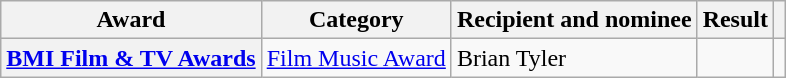<table class="wikitable plainrowheaders sortable">
<tr>
<th scope="col">Award</th>
<th scope="col">Category</th>
<th scope="col">Recipient and nominee</th>
<th scope="col">Result</th>
<th scope="col" class="unsortable"></th>
</tr>
<tr>
<th scope="row"><a href='#'>BMI Film & TV Awards</a></th>
<td><a href='#'>Film Music Award</a></td>
<td>Brian Tyler </td>
<td></td>
<td align="center"></td>
</tr>
</table>
